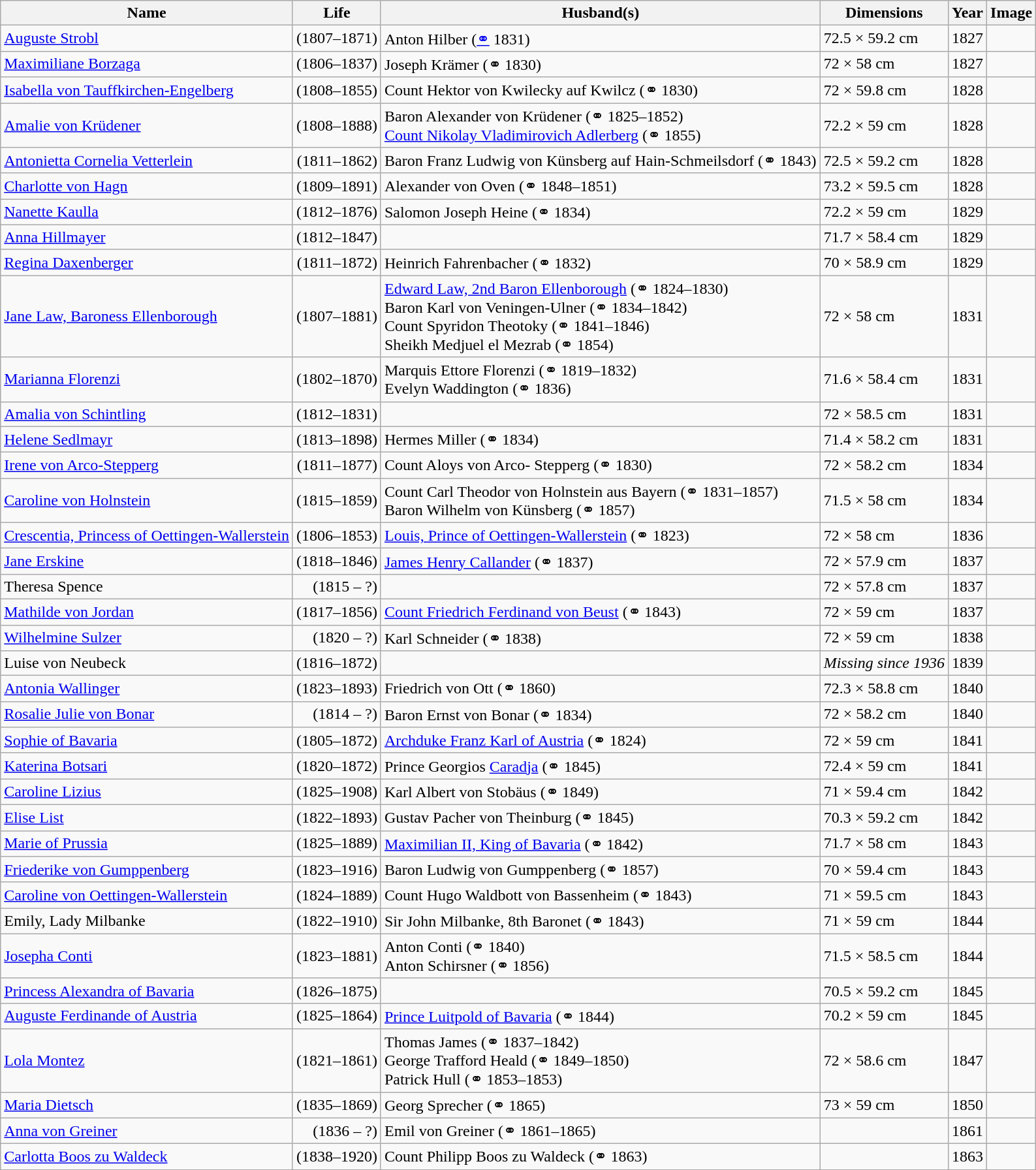<table class="wikitable noresize">
<tr>
<th>Name</th>
<th>Life</th>
<th>Husband(s)</th>
<th>Dimensions</th>
<th>Year</th>
<th>Image</th>
</tr>
<tr>
<td><a href='#'>Auguste Strobl</a></td>
<td align="right">(1807–1871)</td>
<td>Anton Hilber (<a href='#'>⚭</a> 1831)</td>
<td>72.5 × 59.2 cm</td>
<td align="right">1827</td>
<td></td>
</tr>
<tr>
<td><a href='#'>Maximiliane Borzaga</a></td>
<td align="right">(1806–1837)</td>
<td>Joseph Krämer (⚭ 1830)</td>
<td>72 × 58 cm</td>
<td align="right">1827</td>
<td></td>
</tr>
<tr>
<td><a href='#'>Isabella von Tauffkirchen-Engelberg</a></td>
<td align="right">(1808–1855)</td>
<td>Count Hektor von Kwilecky auf Kwilcz (⚭ 1830)</td>
<td>72 × 59.8 cm</td>
<td align="right">1828</td>
<td></td>
</tr>
<tr>
<td><a href='#'>Amalie von Krüdener</a></td>
<td align="right">(1808–1888)</td>
<td>Baron Alexander von Krüdener (⚭ 1825–1852)<br><a href='#'>Count Nikolay Vladimirovich Adlerberg</a> (⚭ 1855)</td>
<td>72.2 × 59 cm</td>
<td align="right">1828</td>
<td></td>
</tr>
<tr>
<td><a href='#'>Antonietta Cornelia Vetterlein</a></td>
<td align="right">(1811–1862)</td>
<td>Baron Franz Ludwig von Künsberg auf Hain-Schmeilsdorf (⚭ 1843)</td>
<td>72.5 × 59.2 cm</td>
<td align="right">1828</td>
<td></td>
</tr>
<tr>
<td><a href='#'>Charlotte von Hagn</a></td>
<td align="right">(1809–1891)</td>
<td>Alexander von Oven (⚭ 1848–1851)</td>
<td>73.2 × 59.5 cm</td>
<td align="right">1828</td>
<td></td>
</tr>
<tr>
<td><a href='#'>Nanette Kaulla</a></td>
<td align="right">(1812–1876)</td>
<td>Salomon Joseph Heine (⚭ 1834)</td>
<td>72.2 × 59 cm</td>
<td align="right">1829</td>
<td></td>
</tr>
<tr>
<td><a href='#'>Anna Hillmayer</a></td>
<td align="right">(1812–1847)</td>
<td></td>
<td>71.7 × 58.4 cm</td>
<td align="right">1829</td>
<td></td>
</tr>
<tr>
<td><a href='#'>Regina Daxenberger</a></td>
<td align="right">(1811–1872)</td>
<td>Heinrich Fahrenbacher (⚭ 1832)</td>
<td>70 × 58.9 cm</td>
<td align="right">1829</td>
<td></td>
</tr>
<tr>
<td><a href='#'>Jane Law, Baroness Ellenborough</a></td>
<td align="right">(1807–1881)</td>
<td><a href='#'>Edward Law, 2nd Baron Ellenborough</a> (⚭ 1824–1830)<br>Baron Karl von Veningen-Ulner (⚭ 1834–1842)<br>Count Spyridon Theotoky (⚭ 1841–1846)<br>Sheikh Medjuel el Mezrab (⚭ 1854)</td>
<td>72 × 58 cm</td>
<td align="right">1831</td>
<td></td>
</tr>
<tr>
<td><a href='#'>Marianna Florenzi</a></td>
<td align="right">(1802–1870)</td>
<td>Marquis Ettore Florenzi (⚭ 1819–1832)<br>Evelyn Waddington (⚭ 1836)</td>
<td>71.6 × 58.4 cm</td>
<td align="right">1831</td>
<td></td>
</tr>
<tr>
<td><a href='#'>Amalia von Schintling</a></td>
<td align="right">(1812–1831)</td>
<td></td>
<td>72 × 58.5 cm</td>
<td align="right">1831</td>
<td></td>
</tr>
<tr>
<td><a href='#'>Helene Sedlmayr</a></td>
<td align="right">(1813–1898)</td>
<td>Hermes Miller (⚭ 1834)</td>
<td>71.4 × 58.2 cm</td>
<td align="right">1831</td>
<td></td>
</tr>
<tr>
<td><a href='#'>Irene von Arco-Stepperg</a></td>
<td align="right">(1811–1877)</td>
<td>Count Aloys von Arco- Stepperg (⚭ 1830)</td>
<td>72 × 58.2 cm</td>
<td align="right">1834</td>
<td></td>
</tr>
<tr>
<td><a href='#'>Caroline von Holnstein</a></td>
<td align="right">(1815–1859)</td>
<td>Count Carl Theodor von Holnstein aus Bayern (⚭ 1831–1857)<br>Baron Wilhelm von Künsberg (⚭ 1857)</td>
<td>71.5 × 58 cm</td>
<td align="right">1834</td>
<td></td>
</tr>
<tr>
<td><a href='#'>Crescentia, Princess of Oettingen-Wallerstein</a></td>
<td align="right">(1806–1853)</td>
<td><a href='#'> Louis, Prince of Oettingen-Wallerstein</a> (⚭ 1823)</td>
<td>72 × 58 cm</td>
<td align="right">1836</td>
<td></td>
</tr>
<tr>
<td><a href='#'>Jane Erskine</a></td>
<td align="right">(1818–1846)</td>
<td><a href='#'>James Henry Callander</a> (⚭ 1837)</td>
<td>72 × 57.9 cm</td>
<td align="right">1837</td>
<td></td>
</tr>
<tr>
<td>Theresa Spence</td>
<td align="right">(1815 – ?)</td>
<td></td>
<td>72 × 57.8 cm</td>
<td align="right">1837</td>
<td></td>
</tr>
<tr>
<td><a href='#'>Mathilde von Jordan</a></td>
<td align="right">(1817–1856)</td>
<td><a href='#'>Count Friedrich Ferdinand von Beust</a> (⚭ 1843)</td>
<td>72 × 59 cm</td>
<td align="right">1837</td>
<td></td>
</tr>
<tr>
<td><a href='#'>Wilhelmine Sulzer</a></td>
<td align="right">(1820 – ?)</td>
<td>Karl Schneider (⚭ 1838)</td>
<td>72 × 59 cm</td>
<td align="right">1838</td>
<td></td>
</tr>
<tr>
<td>Luise von Neubeck</td>
<td align="right">(1816–1872)</td>
<td></td>
<td><em>Missing since 1936</em></td>
<td align="right">1839</td>
<td></td>
</tr>
<tr>
<td><a href='#'>Antonia Wallinger</a></td>
<td align="right">(1823–1893)</td>
<td>Friedrich von Ott (⚭ 1860)</td>
<td>72.3 × 58.8 cm</td>
<td align="right">1840</td>
<td></td>
</tr>
<tr>
<td><a href='#'>Rosalie Julie von Bonar</a></td>
<td align="right">(1814 – ?)</td>
<td>Baron Ernst von Bonar (⚭ 1834)</td>
<td>72 × 58.2 cm</td>
<td align="right">1840</td>
<td></td>
</tr>
<tr>
<td><a href='#'>Sophie of Bavaria</a></td>
<td align="right">(1805–1872)</td>
<td><a href='#'>Archduke Franz Karl of Austria</a> (⚭ 1824)</td>
<td>72 × 59 cm</td>
<td align="right">1841</td>
<td></td>
</tr>
<tr>
<td><a href='#'>Katerina Botsari</a></td>
<td align="right">(1820–1872)</td>
<td>Prince Georgios <a href='#'>Caradja</a> (⚭ 1845)</td>
<td>72.4 × 59 cm</td>
<td align="right">1841</td>
<td></td>
</tr>
<tr>
<td><a href='#'>Caroline Lizius</a></td>
<td align="right">(1825–1908)</td>
<td>Karl Albert von Stobäus (⚭ 1849)</td>
<td>71 × 59.4 cm</td>
<td align="right">1842</td>
<td></td>
</tr>
<tr>
<td><a href='#'>Elise List</a></td>
<td align="right">(1822–1893)</td>
<td>Gustav Pacher von Theinburg (⚭ 1845)</td>
<td>70.3 × 59.2 cm</td>
<td align="right">1842</td>
<td></td>
</tr>
<tr>
<td><a href='#'>Marie of Prussia</a></td>
<td align="right">(1825–1889)</td>
<td><a href='#'>Maximilian II, King of Bavaria</a> (⚭ 1842)</td>
<td>71.7 × 58 cm</td>
<td align="right">1843</td>
<td></td>
</tr>
<tr>
<td><a href='#'>Friederike von Gumppenberg</a></td>
<td align="right">(1823–1916)</td>
<td>Baron Ludwig von Gumppenberg (⚭ 1857)</td>
<td>70 × 59.4 cm</td>
<td align="right">1843</td>
<td></td>
</tr>
<tr>
<td><a href='#'>Caroline von Oettingen-Wallerstein</a></td>
<td align="right">(1824–1889)</td>
<td>Count Hugo Waldbott von Bassenheim (⚭ 1843)</td>
<td>71 × 59.5 cm</td>
<td align="right">1843</td>
<td></td>
</tr>
<tr>
<td>Emily, Lady Milbanke</td>
<td align="right">(1822–1910)</td>
<td>Sir John Milbanke, 8th Baronet (⚭ 1843)</td>
<td>71 × 59 cm</td>
<td align="right">1844</td>
<td></td>
</tr>
<tr>
<td><a href='#'>Josepha Conti</a></td>
<td align="right">(1823–1881)</td>
<td>Anton Conti (⚭ 1840)<br>Anton Schirsner (⚭ 1856)</td>
<td>71.5 × 58.5 cm</td>
<td align="right">1844</td>
<td></td>
</tr>
<tr>
<td><a href='#'>Princess Alexandra of Bavaria</a></td>
<td align="right">(1826–1875)</td>
<td></td>
<td>70.5 × 59.2 cm</td>
<td align="right">1845</td>
<td></td>
</tr>
<tr>
<td><a href='#'>Auguste Ferdinande of Austria</a></td>
<td align="right">(1825–1864)</td>
<td><a href='#'>Prince Luitpold of Bavaria</a> (⚭ 1844)</td>
<td>70.2 × 59 cm</td>
<td align="right">1845</td>
<td></td>
</tr>
<tr>
<td><a href='#'>Lola Montez</a></td>
<td align="right">(1821–1861)</td>
<td>Thomas James (⚭ 1837–1842)<br>George Trafford Heald (⚭ 1849–1850)<br>Patrick Hull (⚭ 1853–1853)</td>
<td>72 × 58.6 cm</td>
<td align="right">1847</td>
<td></td>
</tr>
<tr>
<td><a href='#'>Maria Dietsch</a></td>
<td align="right">(1835–1869)</td>
<td>Georg Sprecher (⚭ 1865)</td>
<td>73 × 59 cm</td>
<td align="right">1850</td>
<td></td>
</tr>
<tr>
<td><a href='#'>Anna von Greiner</a></td>
<td align="right">(1836 – ?)</td>
<td>Emil von Greiner (⚭ 1861–1865)</td>
<td></td>
<td align="right">1861</td>
<td></td>
</tr>
<tr>
<td><a href='#'>Carlotta Boos zu Waldeck</a></td>
<td align="right">(1838–1920)</td>
<td>Count Philipp Boos zu Waldeck (⚭ 1863)</td>
<td></td>
<td align="right">1863</td>
<td></td>
</tr>
<tr>
</tr>
</table>
